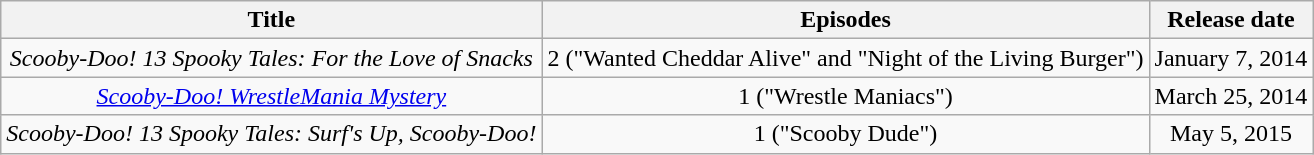<table class="wikitable" style="text-align: center">
<tr>
<th>Title</th>
<th>Episodes</th>
<th>Release date</th>
</tr>
<tr>
<td><em>Scooby-Doo! 13 Spooky Tales: For the Love of Snacks</em></td>
<td>2 ("Wanted Cheddar Alive" and "Night of the Living Burger")</td>
<td>January 7, 2014</td>
</tr>
<tr>
<td><em><a href='#'>Scooby-Doo! WrestleMania Mystery</a></em></td>
<td>1 ("Wrestle Maniacs")</td>
<td>March 25, 2014</td>
</tr>
<tr>
<td><em>Scooby-Doo! 13 Spooky Tales: Surf's Up, Scooby-Doo!</em></td>
<td>1 ("Scooby Dude")</td>
<td>May 5, 2015</td>
</tr>
</table>
